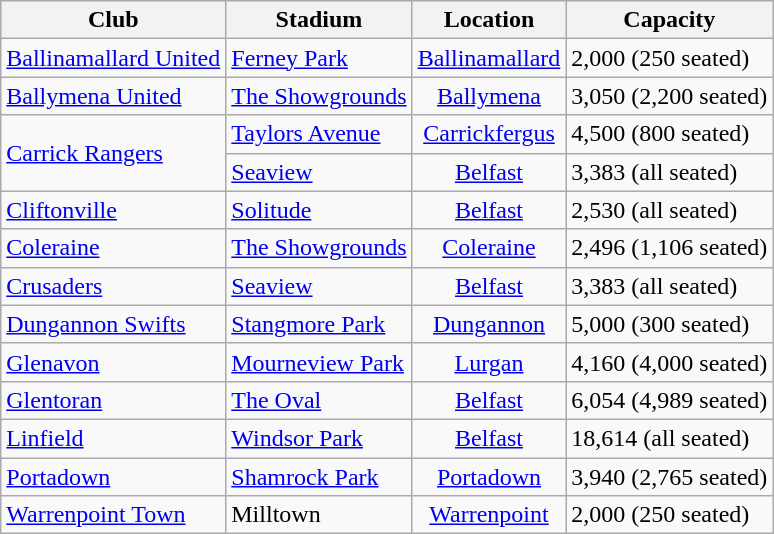<table class="wikitable sortable">
<tr>
<th>Club</th>
<th>Stadium</th>
<th>Location</th>
<th>Capacity</th>
</tr>
<tr>
<td><a href='#'>Ballinamallard United</a></td>
<td><a href='#'>Ferney Park</a></td>
<td style="text-align:center;"><a href='#'>Ballinamallard</a></td>
<td>2,000 (250 seated)</td>
</tr>
<tr>
<td><a href='#'>Ballymena United</a></td>
<td><a href='#'>The Showgrounds</a></td>
<td style="text-align:center;"><a href='#'>Ballymena</a></td>
<td>3,050 (2,200 seated)</td>
</tr>
<tr>
<td rowspan="2"><a href='#'>Carrick Rangers</a></td>
<td><a href='#'>Taylors Avenue</a></td>
<td style="text-align:center;"><a href='#'>Carrickfergus</a></td>
<td>4,500 (800 seated)</td>
</tr>
<tr>
<td><a href='#'>Seaview</a></td>
<td style="text-align:center;"><a href='#'>Belfast</a></td>
<td>3,383 (all seated)</td>
</tr>
<tr>
<td><a href='#'>Cliftonville</a></td>
<td><a href='#'>Solitude</a></td>
<td style="text-align:center;"><a href='#'>Belfast</a></td>
<td>2,530 (all seated)</td>
</tr>
<tr>
<td><a href='#'>Coleraine</a></td>
<td><a href='#'>The Showgrounds</a></td>
<td style="text-align:center;"><a href='#'>Coleraine</a></td>
<td>2,496 (1,106 seated)</td>
</tr>
<tr>
<td><a href='#'>Crusaders</a></td>
<td><a href='#'>Seaview</a></td>
<td style="text-align:center;"><a href='#'>Belfast</a></td>
<td>3,383 (all seated)</td>
</tr>
<tr>
<td><a href='#'>Dungannon Swifts</a></td>
<td><a href='#'>Stangmore Park</a></td>
<td style="text-align:center;"><a href='#'>Dungannon</a></td>
<td>5,000 (300 seated)</td>
</tr>
<tr>
<td><a href='#'>Glenavon</a></td>
<td><a href='#'>Mourneview Park</a></td>
<td style="text-align:center;"><a href='#'>Lurgan</a></td>
<td>4,160 (4,000 seated)</td>
</tr>
<tr>
<td><a href='#'>Glentoran</a></td>
<td><a href='#'>The Oval</a></td>
<td style="text-align:center;"><a href='#'>Belfast</a></td>
<td>6,054 (4,989 seated)</td>
</tr>
<tr>
<td><a href='#'>Linfield</a></td>
<td><a href='#'>Windsor Park</a></td>
<td style="text-align:center;"><a href='#'>Belfast</a></td>
<td>18,614 (all seated)</td>
</tr>
<tr>
<td><a href='#'>Portadown</a></td>
<td><a href='#'>Shamrock Park</a></td>
<td style="text-align:center;"><a href='#'>Portadown</a></td>
<td>3,940 (2,765 seated)</td>
</tr>
<tr>
<td><a href='#'>Warrenpoint Town</a></td>
<td>Milltown</td>
<td style="text-align:center;"><a href='#'>Warrenpoint</a></td>
<td>2,000 (250 seated)</td>
</tr>
</table>
